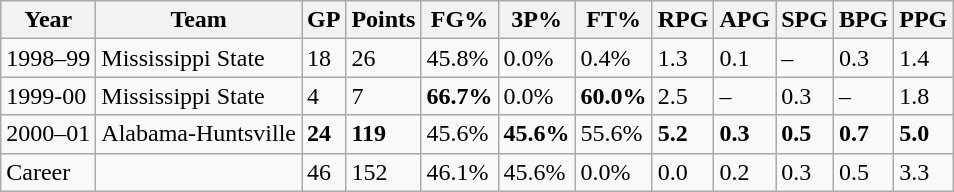<table class="wikitable">
<tr>
<th>Year</th>
<th>Team</th>
<th>GP</th>
<th>Points</th>
<th>FG%</th>
<th>3P%</th>
<th>FT%</th>
<th>RPG</th>
<th>APG</th>
<th>SPG</th>
<th>BPG</th>
<th>PPG</th>
</tr>
<tr>
<td>1998–99</td>
<td>Mississippi State</td>
<td>18</td>
<td>26</td>
<td>45.8%</td>
<td>0.0%</td>
<td>0.4%</td>
<td>1.3</td>
<td>0.1</td>
<td>–</td>
<td>0.3</td>
<td>1.4</td>
</tr>
<tr>
<td>1999-00</td>
<td>Mississippi State</td>
<td>4</td>
<td>7</td>
<td><strong>66.7%</strong></td>
<td>0.0%</td>
<td><strong>60.0%</strong></td>
<td>2.5</td>
<td>–</td>
<td>0.3</td>
<td>–</td>
<td>1.8</td>
</tr>
<tr>
<td>2000–01</td>
<td>Alabama-Huntsville</td>
<td><strong>24</strong></td>
<td><strong>119</strong></td>
<td>45.6%</td>
<td><strong>45.6%</strong></td>
<td>55.6%</td>
<td><strong>5.2</strong></td>
<td><strong>0.3</strong></td>
<td><strong>0.5</strong></td>
<td><strong>0.7</strong></td>
<td><strong>5.0</strong></td>
</tr>
<tr>
<td>Career</td>
<td></td>
<td>46</td>
<td>152</td>
<td>46.1%</td>
<td>45.6%</td>
<td>0.0%</td>
<td>0.0</td>
<td>0.2</td>
<td>0.3</td>
<td>0.5</td>
<td>3.3</td>
</tr>
</table>
